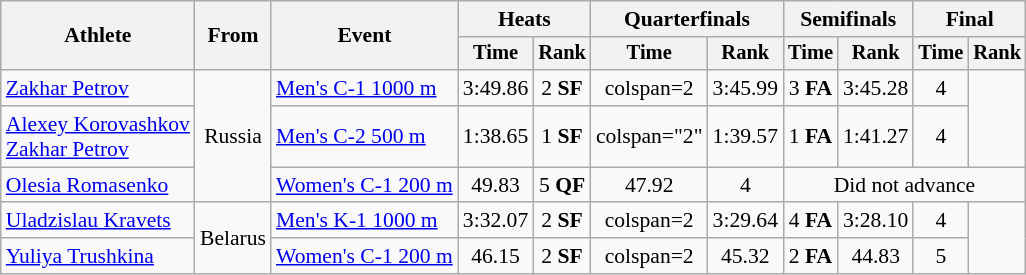<table class=wikitable style="text-align:center; font-size:90%">
<tr>
<th rowspan=2>Athlete</th>
<th rowspan=2>From</th>
<th rowspan=2>Event</th>
<th colspan=2>Heats</th>
<th colspan=2>Quarterfinals</th>
<th colspan=2>Semifinals</th>
<th colspan=2>Final</th>
</tr>
<tr style="font-size:95%">
<th>Time</th>
<th>Rank</th>
<th>Time</th>
<th>Rank</th>
<th>Time</th>
<th>Rank</th>
<th>Time</th>
<th>Rank</th>
</tr>
<tr>
<td align=left><a href='#'>Zakhar Petrov</a></td>
<td rowspan=3>Russia</td>
<td align=left><a href='#'>Men's C-1 1000 m</a></td>
<td>3:49.86</td>
<td>2 <strong>SF</strong></td>
<td>colspan=2 </td>
<td>3:45.99</td>
<td>3 <strong>FA</strong></td>
<td>3:45.28</td>
<td>4</td>
</tr>
<tr>
<td align=left><a href='#'>Alexey Korovashkov</a> <br> <a href='#'>Zakhar Petrov</a></td>
<td align=left><a href='#'>Men's C-2 500 m</a></td>
<td>1:38.65</td>
<td>1 <strong>SF</strong></td>
<td>colspan="2" </td>
<td>1:39.57</td>
<td>1 <strong>FA</strong></td>
<td>1:41.27</td>
<td>4</td>
</tr>
<tr>
<td align=left><a href='#'>Olesia Romasenko</a></td>
<td align=left><a href='#'>Women's C-1 200 m</a></td>
<td>49.83</td>
<td>5 <strong>QF</strong></td>
<td>47.92</td>
<td>4</td>
<td colspan=4>Did not advance</td>
</tr>
<tr>
<td align=left><a href='#'>Uladzislau Kravets</a></td>
<td rowspan=2>Belarus</td>
<td align=left><a href='#'>Men's K-1 1000 m</a></td>
<td>3:32.07</td>
<td>2 <strong>SF</strong></td>
<td>colspan=2 </td>
<td>3:29.64</td>
<td>4 <strong>FA</strong></td>
<td>3:28.10</td>
<td>4</td>
</tr>
<tr>
<td align=left><a href='#'>Yuliya Trushkina</a></td>
<td align=left><a href='#'>Women's C-1 200 m</a></td>
<td>46.15</td>
<td>2 <strong>SF</strong></td>
<td>colspan=2 </td>
<td>45.32</td>
<td>2 <strong>FA</strong></td>
<td>44.83</td>
<td>5</td>
</tr>
</table>
